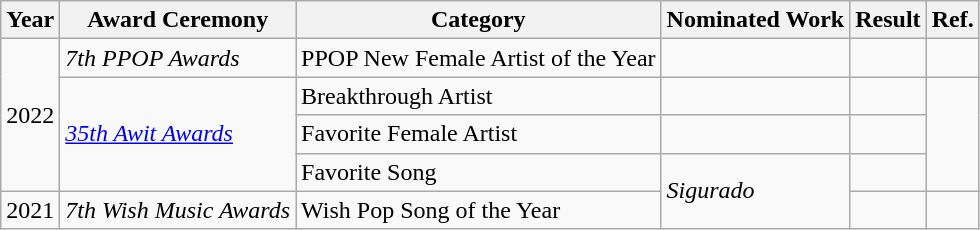<table class="wikitable">
<tr>
<th>Year</th>
<th>Award Ceremony</th>
<th>Category</th>
<th>Nominated Work</th>
<th>Result</th>
<th>Ref.</th>
</tr>
<tr>
<td rowspan="4">2022</td>
<td><em>7th PPOP Awards</em></td>
<td>PPOP New Female Artist of the Year</td>
<td></td>
<td></td>
<td></td>
</tr>
<tr>
<td rowspan="3"><em><a href='#'>35th Awit Awards</a></em></td>
<td>Breakthrough Artist</td>
<td></td>
<td></td>
<td rowspan="3"></td>
</tr>
<tr>
<td>Favorite Female Artist</td>
<td></td>
<td></td>
</tr>
<tr>
<td>Favorite Song</td>
<td rowspan="2"><em>Sigurado</em></td>
<td></td>
</tr>
<tr>
<td>2021</td>
<td><em>7th Wish Music Awards</em></td>
<td>Wish Pop Song of the Year</td>
<td></td>
<td></td>
</tr>
</table>
